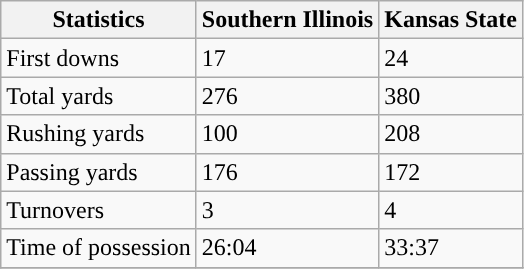<table class="wikitable" style="float: left;">
<tr>
<th>Statistics</th>
<th>Southern Illinois</th>
<th>Kansas State</th>
</tr>
<tr>
<td>First downs</td>
<td>17</td>
<td>24</td>
</tr>
<tr>
<td>Total yards</td>
<td>276</td>
<td>380</td>
</tr>
<tr>
<td>Rushing yards</td>
<td>100</td>
<td>208</td>
</tr>
<tr>
<td>Passing yards</td>
<td>176</td>
<td>172</td>
</tr>
<tr>
<td>Turnovers</td>
<td>3</td>
<td>4</td>
</tr>
<tr>
<td>Time of possession</td>
<td>26:04</td>
<td>33:37</td>
</tr>
<tr>
</tr>
</table>
